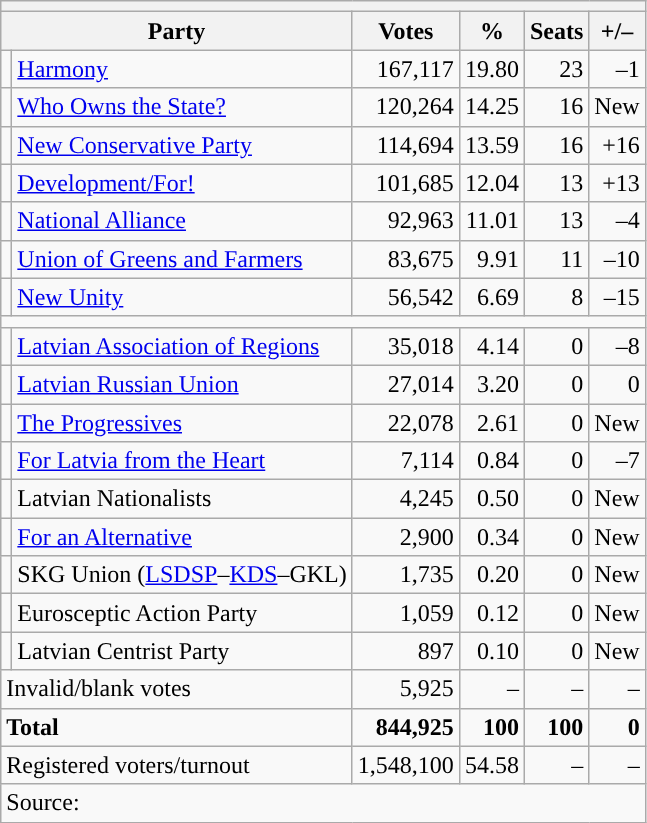<table class="wikitable" style="text-align:right">
<tr>
<th colspan="6"></th>
</tr>
<tr>
<th colspan="2">Party</th>
<th>Votes</th>
<th>%</th>
<th>Seats</th>
<th>+/–</th>
</tr>
<tr>
<td></td>
<td align="left"><a href='#'>Harmony</a></td>
<td>167,117</td>
<td>19.80</td>
<td>23</td>
<td>–1</td>
</tr>
<tr>
<td></td>
<td align="left"><a href='#'>Who Owns the State?</a></td>
<td>120,264</td>
<td>14.25</td>
<td>16</td>
<td>New</td>
</tr>
<tr>
<td></td>
<td align="left"><a href='#'>New Conservative Party</a></td>
<td>114,694</td>
<td>13.59</td>
<td>16</td>
<td>+16</td>
</tr>
<tr>
<td></td>
<td align="left"><a href='#'>Development/For!</a></td>
<td>101,685</td>
<td>12.04</td>
<td>13</td>
<td>+13</td>
</tr>
<tr>
<td></td>
<td align="left"><a href='#'>National Alliance</a></td>
<td>92,963</td>
<td>11.01</td>
<td>13</td>
<td>–4</td>
</tr>
<tr>
<td></td>
<td align="left"><a href='#'>Union of Greens and Farmers</a></td>
<td>83,675</td>
<td>9.91</td>
<td>11</td>
<td>–10</td>
</tr>
<tr>
<td></td>
<td align="left"><a href='#'>New Unity</a></td>
<td>56,542</td>
<td>6.69</td>
<td>8</td>
<td>–15</td>
</tr>
<tr>
<td colspan="6"></td>
</tr>
<tr>
<td></td>
<td align="left"><a href='#'>Latvian Association of Regions</a></td>
<td>35,018</td>
<td>4.14</td>
<td>0</td>
<td>–8</td>
</tr>
<tr>
<td></td>
<td align="left"><a href='#'>Latvian Russian Union</a></td>
<td>27,014</td>
<td>3.20</td>
<td>0</td>
<td>0</td>
</tr>
<tr>
<td></td>
<td align="left"><a href='#'>The Progressives</a></td>
<td>22,078</td>
<td>2.61</td>
<td>0</td>
<td>New</td>
</tr>
<tr>
<td></td>
<td align="left"><a href='#'>For Latvia from the Heart</a></td>
<td>7,114</td>
<td>0.84</td>
<td>0</td>
<td>–7</td>
</tr>
<tr>
<td></td>
<td align="left">Latvian Nationalists</td>
<td>4,245</td>
<td>0.50</td>
<td>0</td>
<td>New</td>
</tr>
<tr>
<td></td>
<td align="left"><a href='#'>For an Alternative</a></td>
<td>2,900</td>
<td>0.34</td>
<td>0</td>
<td>New</td>
</tr>
<tr>
<td></td>
<td align="left">SKG Union (<a href='#'>LSDSP</a>–<a href='#'>KDS</a>–GKL)</td>
<td>1,735</td>
<td>0.20</td>
<td>0</td>
<td>New</td>
</tr>
<tr>
<td></td>
<td align="left">Eurosceptic Action Party</td>
<td>1,059</td>
<td>0.12</td>
<td>0</td>
<td>New</td>
</tr>
<tr>
<td></td>
<td align="left">Latvian Centrist Party</td>
<td>897</td>
<td>0.10</td>
<td>0</td>
<td>New</td>
</tr>
<tr>
<td colspan="2" align="left">Invalid/blank votes</td>
<td>5,925</td>
<td>–</td>
<td>–</td>
<td>–</td>
</tr>
<tr>
<td colspan="2" align="left"><strong>Total</strong></td>
<td><strong>844,925</strong></td>
<td><strong>100</strong></td>
<td><strong>100</strong></td>
<td><strong>0</strong></td>
</tr>
<tr>
<td colspan="2" align="left">Registered voters/turnout</td>
<td>1,548,100</td>
<td>54.58</td>
<td>–</td>
<td>–</td>
</tr>
<tr>
<td colspan="7" align="left">Source: </td>
</tr>
</table>
